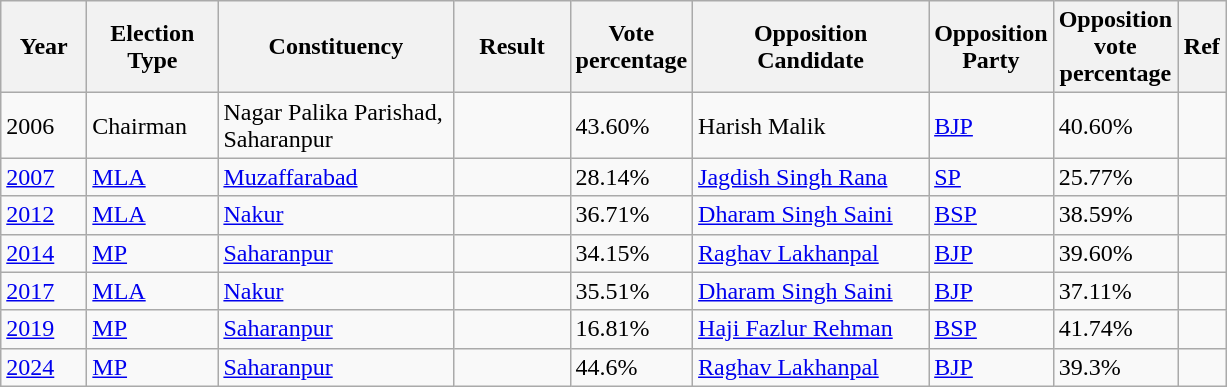<table class="sortable wikitable">
<tr>
<th width=50>Year</th>
<th width=80>Election Type</th>
<th width=150>Constituency</th>
<th width=70>Result</th>
<th width=70>Vote percentage</th>
<th width=150>Opposition Candidate</th>
<th width=70>Opposition Party</th>
<th width=70>Opposition vote percentage</th>
<th width=25>Ref</th>
</tr>
<tr>
<td>2006</td>
<td>Chairman</td>
<td>Nagar Palika Parishad, Saharanpur</td>
<td></td>
<td>43.60%</td>
<td>Harish Malik</td>
<td><a href='#'>BJP</a></td>
<td>40.60%</td>
<td></td>
</tr>
<tr>
<td><a href='#'>2007</a></td>
<td><a href='#'>MLA</a></td>
<td><a href='#'>Muzaffarabad</a></td>
<td></td>
<td>28.14%</td>
<td><a href='#'>Jagdish Singh Rana</a></td>
<td><a href='#'>SP</a></td>
<td>25.77%</td>
<td></td>
</tr>
<tr>
<td><a href='#'>2012</a></td>
<td><a href='#'>MLA</a></td>
<td><a href='#'>Nakur</a></td>
<td></td>
<td>36.71%</td>
<td><a href='#'>Dharam Singh Saini</a></td>
<td><a href='#'>BSP</a></td>
<td>38.59%</td>
<td></td>
</tr>
<tr>
<td><a href='#'>2014</a></td>
<td><a href='#'>MP</a></td>
<td><a href='#'>Saharanpur</a></td>
<td></td>
<td>34.15%</td>
<td><a href='#'>Raghav Lakhanpal</a></td>
<td><a href='#'>BJP</a></td>
<td>39.60%</td>
<td></td>
</tr>
<tr>
<td><a href='#'>2017</a></td>
<td><a href='#'>MLA</a></td>
<td><a href='#'>Nakur</a></td>
<td></td>
<td>35.51%</td>
<td><a href='#'>Dharam Singh Saini</a></td>
<td><a href='#'>BJP</a></td>
<td>37.11%</td>
<td></td>
</tr>
<tr>
<td><a href='#'>2019</a></td>
<td><a href='#'>MP</a></td>
<td><a href='#'>Saharanpur</a></td>
<td></td>
<td>16.81%</td>
<td><a href='#'>Haji Fazlur Rehman</a></td>
<td><a href='#'>BSP</a></td>
<td>41.74%</td>
<td></td>
</tr>
<tr>
<td><a href='#'>2024</a></td>
<td><a href='#'>MP</a></td>
<td><a href='#'>Saharanpur</a></td>
<td></td>
<td>44.6%</td>
<td><a href='#'>Raghav Lakhanpal</a></td>
<td><a href='#'>BJP</a></td>
<td>39.3%</td>
<td></td>
</tr>
</table>
